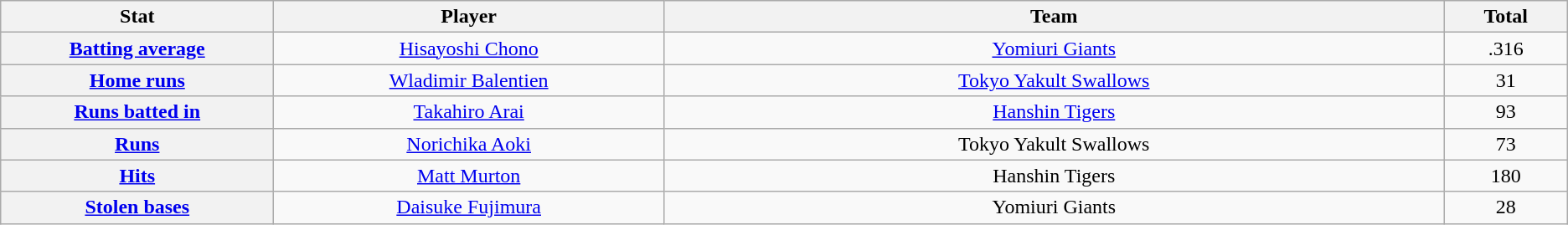<table class="wikitable" style="text-align:center;">
<tr>
<th scope="col" width="7%">Stat</th>
<th scope="col" width="10%">Player</th>
<th scope="col" width="20%">Team</th>
<th scope="col" width="3%">Total</th>
</tr>
<tr>
<th scope="row" style="text-align:center;"><a href='#'>Batting average</a></th>
<td><a href='#'>Hisayoshi Chono</a></td>
<td><a href='#'>Yomiuri Giants</a></td>
<td>.316</td>
</tr>
<tr>
<th scope="row" style="text-align:center;"><a href='#'>Home runs</a></th>
<td><a href='#'>Wladimir Balentien</a></td>
<td><a href='#'>Tokyo Yakult Swallows</a></td>
<td>31</td>
</tr>
<tr>
<th scope="row" style="text-align:center;"><a href='#'>Runs batted in</a></th>
<td><a href='#'>Takahiro Arai</a></td>
<td><a href='#'>Hanshin Tigers</a></td>
<td>93</td>
</tr>
<tr>
<th scope="row" style="text-align:center;"><a href='#'>Runs</a></th>
<td><a href='#'>Norichika Aoki</a></td>
<td>Tokyo Yakult Swallows</td>
<td>73</td>
</tr>
<tr>
<th scope="row" style="text-align:center;"><a href='#'>Hits</a></th>
<td><a href='#'>Matt Murton</a></td>
<td>Hanshin Tigers</td>
<td>180</td>
</tr>
<tr>
<th scope="row" style="text-align:center;"><a href='#'>Stolen bases</a></th>
<td><a href='#'>Daisuke Fujimura</a></td>
<td>Yomiuri Giants</td>
<td>28</td>
</tr>
</table>
